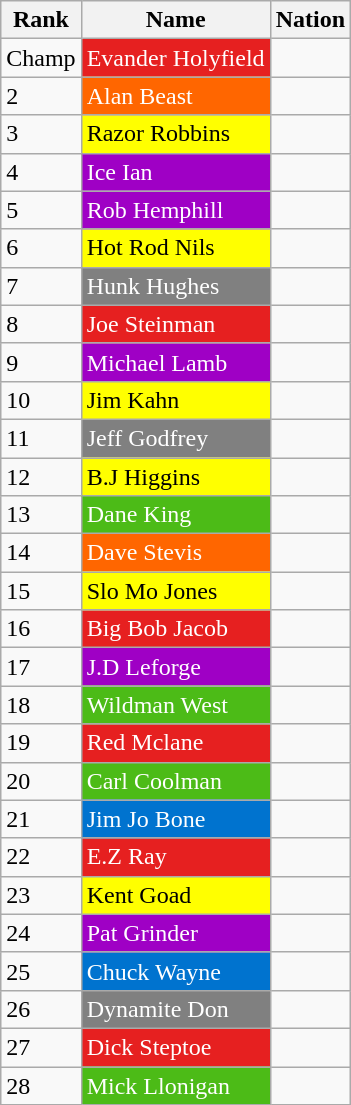<table class="wikitable">
<tr>
<th>Rank</th>
<th>Name</th>
<th>Nation</th>
</tr>
<tr>
<td>Champ</td>
<td style="color:#ffffff; background:#E62020">Evander Holyfield</td>
<td></td>
</tr>
<tr>
<td>2</td>
<td style="color:#ffffff; background:#FF6600">Alan Beast</td>
<td></td>
</tr>
<tr>
<td>3</td>
<td style="color:#000000; background:#FFFF00">Razor Robbins</td>
<td></td>
</tr>
<tr>
<td>4</td>
<td style="color:#ffffff; background:#9F00C5">Ice Ian</td>
<td></td>
</tr>
<tr>
<td>5</td>
<td style="color:#ffffff; background:#9F00C5">Rob Hemphill</td>
<td></td>
</tr>
<tr>
<td>6</td>
<td style="color:#000000; background:#FFFF00">Hot Rod Nils</td>
<td></td>
</tr>
<tr>
<td>7</td>
<td style="color:#ffffff; background:#808080">Hunk Hughes</td>
<td></td>
</tr>
<tr>
<td>8</td>
<td style="color:#ffffff; background:#E62020">Joe Steinman</td>
<td></td>
</tr>
<tr>
<td>9</td>
<td style="color:#ffffff; background:#9F00C5">Michael Lamb</td>
<td></td>
</tr>
<tr>
<td>10</td>
<td style="color:#000000; background:#FFFF00">Jim Kahn</td>
<td></td>
</tr>
<tr>
<td>11</td>
<td style="color:#ffffff; background:#808080">Jeff Godfrey</td>
<td></td>
</tr>
<tr>
<td>12</td>
<td style="color:#000000; background:#FFFF00">B.J Higgins</td>
<td></td>
</tr>
<tr>
<td>13</td>
<td style="color:#ffffff; background:#4CBB17">Dane King</td>
<td></td>
</tr>
<tr>
<td>14</td>
<td style="color:#ffffff; background:#FF6600">Dave Stevis</td>
<td></td>
</tr>
<tr>
<td>15</td>
<td style="color:#000000; background:#FFFF00">Slo Mo Jones</td>
<td></td>
</tr>
<tr>
<td>16</td>
<td style="color:#ffffff; background:#E62020">Big Bob Jacob</td>
<td></td>
</tr>
<tr>
<td>17</td>
<td style="color:#ffffff; background:#9F00C5">J.D Leforge</td>
<td></td>
</tr>
<tr>
<td>18</td>
<td style="color:#ffffff; background:#4CBB17">Wildman West</td>
<td></td>
</tr>
<tr>
<td>19</td>
<td style="color:#ffffff; background:#E62020">Red Mclane</td>
<td></td>
</tr>
<tr>
<td>20</td>
<td style="color:#ffffff; background:#4CBB17">Carl Coolman</td>
<td></td>
</tr>
<tr>
<td>21</td>
<td style="color:#ffffff; background:#0073CF">Jim Jo Bone</td>
<td></td>
</tr>
<tr>
<td>22</td>
<td style="color:#ffffff; background:#E62020">E.Z Ray</td>
<td></td>
</tr>
<tr>
<td>23</td>
<td style="color:#000000; background:#FFFF00">Kent Goad</td>
<td></td>
</tr>
<tr>
<td>24</td>
<td style="color:#ffffff; background:#9F00C5">Pat Grinder</td>
<td></td>
</tr>
<tr>
<td>25</td>
<td style="color:#ffffff; background:#0073CF">Chuck Wayne</td>
<td></td>
</tr>
<tr>
<td>26</td>
<td style="color:#ffffff; background:#808080">Dynamite Don</td>
<td></td>
</tr>
<tr>
<td>27</td>
<td style="color:#ffffff; background:#E62020">Dick Steptoe</td>
<td></td>
</tr>
<tr>
<td>28</td>
<td style="color:#ffffff; background:#4CBB17">Mick Llonigan</td>
<td></td>
</tr>
</table>
